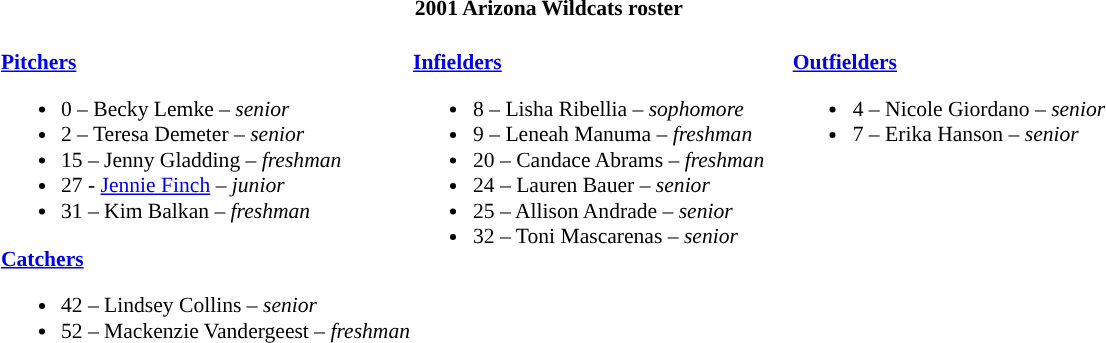<table class="toccolours" style="border-collapse:collapse; font-size:90%;">
<tr>
<th colspan=9>2001 Arizona Wildcats roster</th>
</tr>
<tr>
<td width="03"> </td>
<td valign="top"><br><strong><a href='#'>Pitchers</a></strong><ul><li>0 – Becky Lemke – <em>senior</em></li><li>2 – Teresa Demeter – <em>senior</em></li><li>15 – Jenny Gladding – <em>freshman</em></li><li>27 - <a href='#'>Jennie Finch</a> – <em>junior</em></li><li>31 – Kim Balkan – <em>freshman</em></li></ul><strong><a href='#'>Catchers</a></strong><ul><li>42 – Lindsey Collins     – <em>senior</em></li><li>52 – Mackenzie Vandergeest – <em>freshman</em></li></ul></td>
<td valign="top"><br><strong><a href='#'>Infielders</a></strong><ul><li>8 – Lisha Ribellia – <em>sophomore</em></li><li>9 – Leneah Manuma – <em>freshman</em></li><li>20 – Candace Abrams – <em>freshman</em></li><li>24 – Lauren Bauer – <em>senior</em></li><li>25 – Allison Andrade – <em>senior</em></li><li>32 – Toni Mascarenas – <em>senior</em></li></ul></td>
<td width="15"> </td>
<td valign="top"><br><strong><a href='#'>Outfielders</a></strong><ul><li>4 – Nicole Giordano – <em>senior</em></li><li>7 – Erika Hanson – <em>senior</em></li></ul></td>
</tr>
</table>
